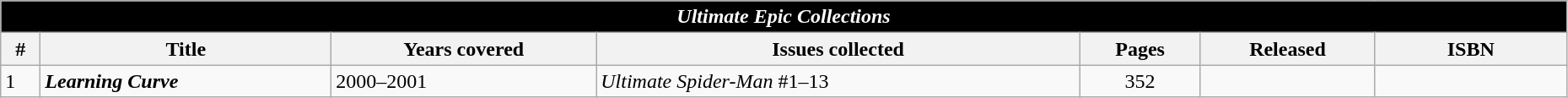<table class="wikitable sortable" width=98%>
<tr>
<th colspan=7 style="background-color: black; color: white;"><em>Ultimate Epic Collections</em></th>
</tr>
<tr>
<th class="unsortable">#</th>
<th class="unsortable">Title</th>
<th>Years covered</th>
<th>Issues collected</th>
<th>Pages</th>
<th>Released</th>
<th class="unsortable" style="width: 9em;">ISBN</th>
</tr>
<tr>
<td>1</td>
<td><strong><em>Learning Curve</em></strong></td>
<td>2000–2001</td>
<td><em>Ultimate Spider-Man</em> #1–13</td>
<td style="text-align: center;">352</td>
<td></td>
<td></td>
</tr>
</table>
